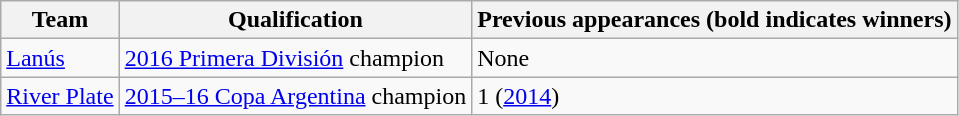<table class="wikitable">
<tr>
<th>Team</th>
<th>Qualification</th>
<th>Previous appearances (bold indicates winners)</th>
</tr>
<tr>
<td><a href='#'>Lanús</a></td>
<td><a href='#'>2016 Primera División</a> champion</td>
<td>None</td>
</tr>
<tr>
<td><a href='#'>River Plate</a></td>
<td><a href='#'>2015–16 Copa Argentina</a> champion</td>
<td>1 (<a href='#'>2014</a>)</td>
</tr>
</table>
